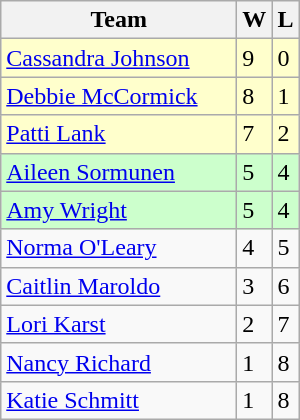<table class="wikitable">
<tr>
<th width=150>Team</th>
<th>W</th>
<th>L</th>
</tr>
<tr bgcolor=#ffffcc>
<td><a href='#'>Cassandra Johnson</a></td>
<td>9</td>
<td>0</td>
</tr>
<tr bgcolor=#ffffcc>
<td><a href='#'>Debbie McCormick</a></td>
<td>8</td>
<td>1</td>
</tr>
<tr bgcolor=#ffffcc>
<td><a href='#'>Patti Lank</a></td>
<td>7</td>
<td>2</td>
</tr>
<tr bgcolor=#ccffcc>
<td><a href='#'>Aileen Sormunen</a></td>
<td>5</td>
<td>4</td>
</tr>
<tr bgcolor=#ccffcc>
<td><a href='#'>Amy Wright</a></td>
<td>5</td>
<td>4</td>
</tr>
<tr>
<td><a href='#'>Norma O'Leary</a></td>
<td>4</td>
<td>5</td>
</tr>
<tr>
<td><a href='#'>Caitlin Maroldo</a></td>
<td>3</td>
<td>6</td>
</tr>
<tr>
<td><a href='#'>Lori Karst</a></td>
<td>2</td>
<td>7</td>
</tr>
<tr>
<td><a href='#'>Nancy Richard</a></td>
<td>1</td>
<td>8</td>
</tr>
<tr>
<td><a href='#'>Katie Schmitt</a></td>
<td>1</td>
<td>8</td>
</tr>
</table>
